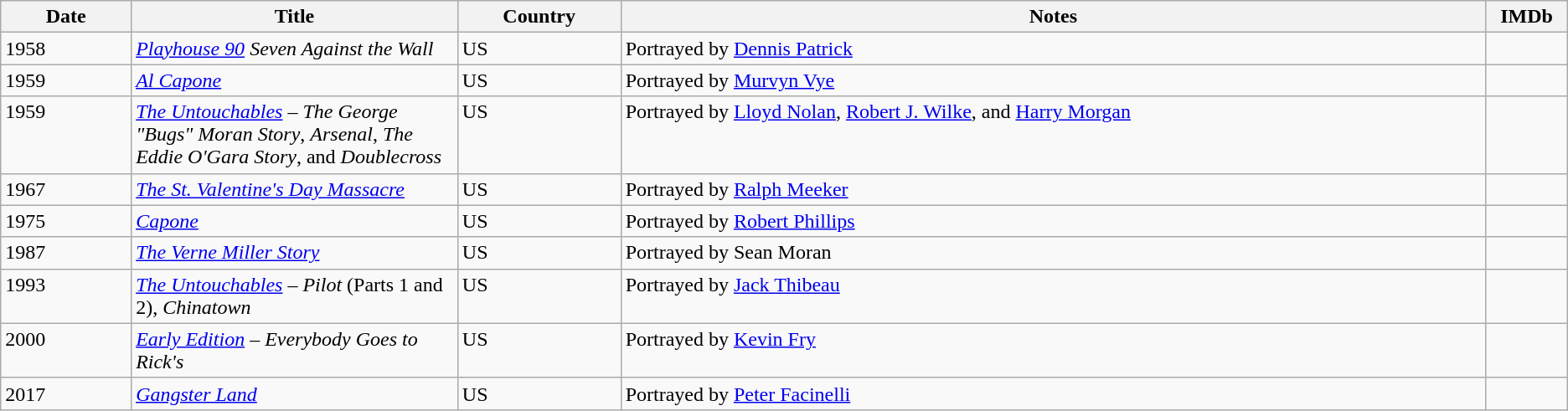<table class="wikitable sortable">
<tr>
<th style="width:8%;">Date</th>
<th style="width:20%;">Title</th>
<th style="width:10%;">Country</th>
<th style="width:53%;">Notes</th>
<th style="width:5%;">IMDb</th>
</tr>
<tr valign="top">
<td>1958</td>
<td><em><a href='#'>Playhouse 90</a></em> <em>Seven Against the Wall</em></td>
<td>US</td>
<td>Portrayed by <a href='#'>Dennis Patrick</a></td>
<td></td>
</tr>
<tr valign="top">
<td>1959</td>
<td><em><a href='#'>Al Capone</a></em></td>
<td>US</td>
<td>Portrayed by <a href='#'>Murvyn Vye</a></td>
<td></td>
</tr>
<tr valign="top">
<td>1959</td>
<td><em><a href='#'>The Untouchables</a></em> – <em>The George "Bugs" Moran Story</em>, <em>Arsenal</em>, <em>The Eddie O'Gara Story</em>, and <em>Doublecross</em></td>
<td>US</td>
<td>Portrayed by <a href='#'>Lloyd Nolan</a>, <a href='#'>Robert J. Wilke</a>, and <a href='#'>Harry Morgan</a></td>
<td></td>
</tr>
<tr valign="top">
<td>1967</td>
<td><em><a href='#'>The St. Valentine's Day Massacre</a></em></td>
<td>US</td>
<td>Portrayed by <a href='#'>Ralph Meeker</a></td>
<td></td>
</tr>
<tr valign="top">
<td>1975</td>
<td><em><a href='#'>Capone</a></em></td>
<td>US</td>
<td>Portrayed by <a href='#'>Robert Phillips</a></td>
<td></td>
</tr>
<tr valign="top">
<td>1987</td>
<td><em><a href='#'>The Verne Miller Story</a></em></td>
<td>US</td>
<td>Portrayed by Sean Moran</td>
<td></td>
</tr>
<tr valign="top">
<td>1993</td>
<td><em><a href='#'>The Untouchables</a></em> – <em>Pilot</em> (Parts 1 and 2), <em>Chinatown</em></td>
<td>US</td>
<td>Portrayed by <a href='#'>Jack Thibeau</a></td>
<td></td>
</tr>
<tr valign="top">
<td>2000</td>
<td><em><a href='#'>Early Edition</a></em> – <em>Everybody Goes to Rick's</em></td>
<td>US</td>
<td>Portrayed by <a href='#'>Kevin Fry</a></td>
<td></td>
</tr>
<tr valign="top">
<td>2017</td>
<td><em><a href='#'>Gangster Land</a></em></td>
<td>US</td>
<td>Portrayed by <a href='#'>Peter Facinelli</a></td>
<td></td>
</tr>
</table>
